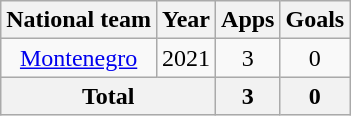<table class="wikitable" style="text-align:center">
<tr>
<th>National team</th>
<th>Year</th>
<th>Apps</th>
<th>Goals</th>
</tr>
<tr>
<td><a href='#'>Montenegro</a></td>
<td>2021</td>
<td>3</td>
<td>0</td>
</tr>
<tr>
<th colspan="2">Total</th>
<th>3</th>
<th>0</th>
</tr>
</table>
